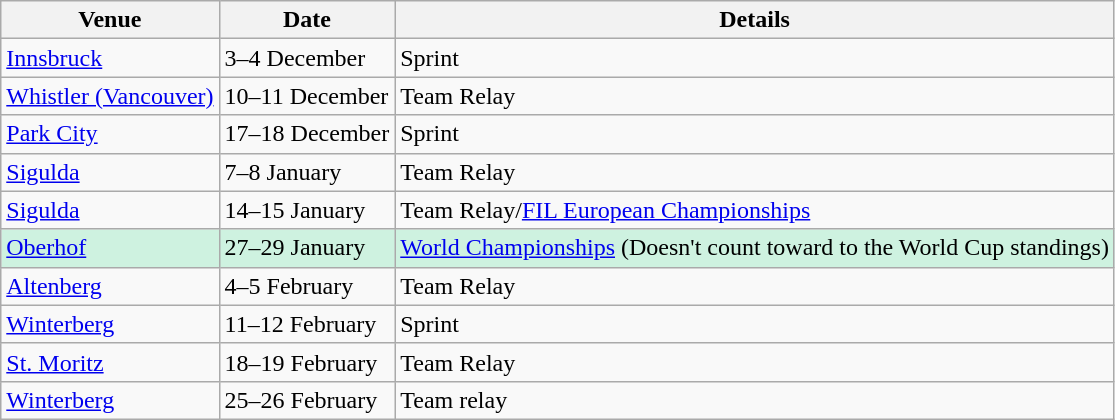<table class="wikitable">
<tr>
<th>Venue</th>
<th>Date</th>
<th>Details</th>
</tr>
<tr>
<td> <a href='#'>Innsbruck</a></td>
<td>3–4 December</td>
<td>Sprint</td>
</tr>
<tr>
<td> <a href='#'>Whistler (Vancouver)</a></td>
<td>10–11 December</td>
<td>Team Relay</td>
</tr>
<tr>
<td> <a href='#'>Park City</a></td>
<td>17–18 December</td>
<td>Sprint</td>
</tr>
<tr>
<td> <a href='#'>Sigulda</a></td>
<td>7–8 January</td>
<td>Team Relay</td>
</tr>
<tr>
<td> <a href='#'>Sigulda</a></td>
<td>14–15 January</td>
<td>Team Relay/<a href='#'>FIL European Championships</a></td>
</tr>
<tr style="background:#CEF2E0">
<td> <a href='#'>Oberhof</a></td>
<td>27–29 January</td>
<td><a href='#'>World Championships</a> (Doesn't count toward to the World Cup standings)</td>
</tr>
<tr>
<td> <a href='#'>Altenberg</a></td>
<td>4–5 February</td>
<td>Team Relay</td>
</tr>
<tr>
<td> <a href='#'>Winterberg</a></td>
<td>11–12 February</td>
<td>Sprint</td>
</tr>
<tr>
<td> <a href='#'>St. Moritz</a></td>
<td>18–19 February</td>
<td>Team Relay</td>
</tr>
<tr>
<td> <a href='#'>Winterberg</a></td>
<td>25–26 February</td>
<td>Team relay</td>
</tr>
</table>
